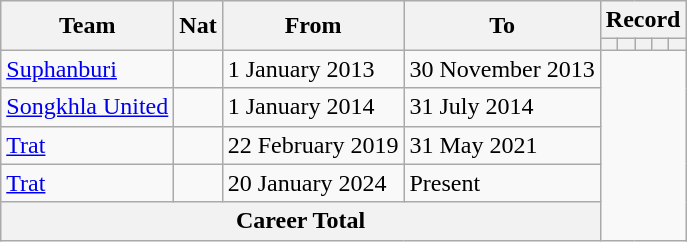<table class=wikitable style=text-align:center>
<tr>
<th rowspan=2>Team</th>
<th rowspan=2>Nat</th>
<th rowspan=2>From</th>
<th rowspan=2>To</th>
<th colspan=5>Record</th>
</tr>
<tr>
<th></th>
<th></th>
<th></th>
<th></th>
<th></th>
</tr>
<tr>
<td align=left><a href='#'>Suphanburi</a></td>
<td></td>
<td align=left>1 January 2013</td>
<td align=left>30 November 2013<br></td>
</tr>
<tr>
<td align=left><a href='#'>Songkhla United</a></td>
<td></td>
<td align=left>1 January 2014</td>
<td align=left>31 July 2014<br></td>
</tr>
<tr>
<td align="left"><a href='#'>Trat</a></td>
<td></td>
<td align="left">22 February 2019</td>
<td align="left">31 May 2021<br></td>
</tr>
<tr>
<td align="left"><a href='#'>Trat</a></td>
<td></td>
<td align="left">20 January 2024</td>
<td align="left">Present<br></td>
</tr>
<tr>
<th colspan="4">Career Total<br></th>
</tr>
</table>
